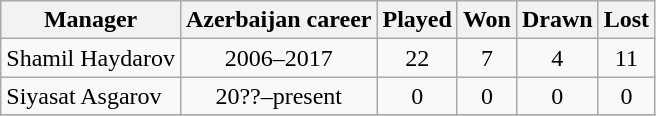<table class="wikitable sortable" style="text-align: center;">
<tr>
<th>Manager</th>
<th>Azerbaijan career</th>
<th>Played</th>
<th>Won</th>
<th>Drawn</th>
<th>Lost</th>
</tr>
<tr>
<td style="text-align: left;"> Shamil Haydarov</td>
<td>2006–2017</td>
<td>22</td>
<td>7</td>
<td>4</td>
<td>11</td>
</tr>
<tr>
<td style="text-align: left;">Siyasat Asgarov</td>
<td>20??–present</td>
<td>0</td>
<td>0</td>
<td>0</td>
<td>0</td>
</tr>
<tr>
</tr>
</table>
